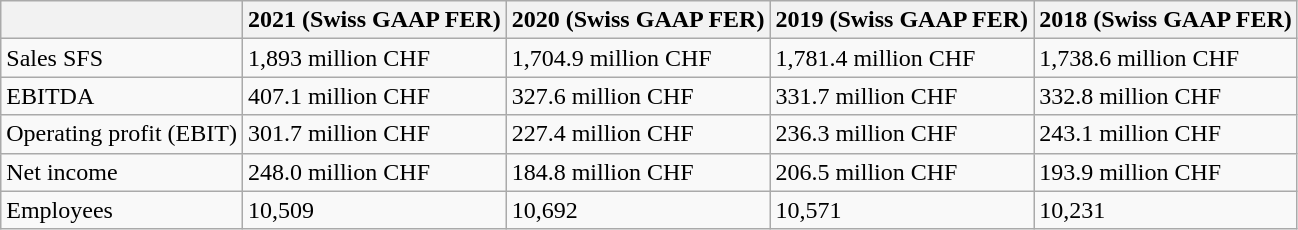<table class="wikitable">
<tr>
<th></th>
<th><strong>2021 (Swiss GAAP FER)</strong></th>
<th><strong>2020 (Swiss GAAP FER)</strong></th>
<th><strong>2019 (Swiss GAAP FER)</strong></th>
<th><strong>2018 (Swiss GAAP FER)</strong></th>
</tr>
<tr>
<td>Sales SFS</td>
<td>1,893 million CHF</td>
<td>1,704.9 million CHF</td>
<td>1,781.4 million CHF</td>
<td>1,738.6 million CHF</td>
</tr>
<tr>
<td>EBITDA</td>
<td>407.1 million CHF</td>
<td>327.6 million CHF</td>
<td>331.7 million CHF</td>
<td>332.8 million  CHF</td>
</tr>
<tr>
<td>Operating profit (EBIT)</td>
<td>301.7 million CHF</td>
<td>227.4 million CHF</td>
<td>236.3 million CHF</td>
<td>243.1 million  CHF</td>
</tr>
<tr>
<td>Net income</td>
<td>248.0 million CHF</td>
<td>184.8 million CHF</td>
<td>206.5 million CHF</td>
<td>193.9 million  CHF</td>
</tr>
<tr>
<td>Employees</td>
<td>10,509</td>
<td>10,692</td>
<td>10,571</td>
<td>10,231</td>
</tr>
</table>
